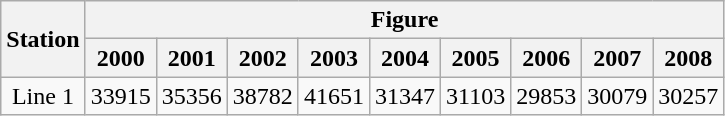<table class="wikitable">
<tr>
<th rowspan="2">Station</th>
<th colspan="9">Figure</th>
</tr>
<tr>
<th>2000</th>
<th>2001</th>
<th>2002</th>
<th>2003</th>
<th>2004</th>
<th>2005</th>
<th>2006</th>
<th>2007</th>
<th>2008</th>
</tr>
<tr ---->
<td align="center">Line 1</td>
<td align="right">33915</td>
<td align="right">35356</td>
<td align="right">38782</td>
<td align="right">41651</td>
<td align="right">31347</td>
<td align="right">31103</td>
<td align="right">29853</td>
<td align="right">30079</td>
<td align="right">30257</td>
</tr>
</table>
